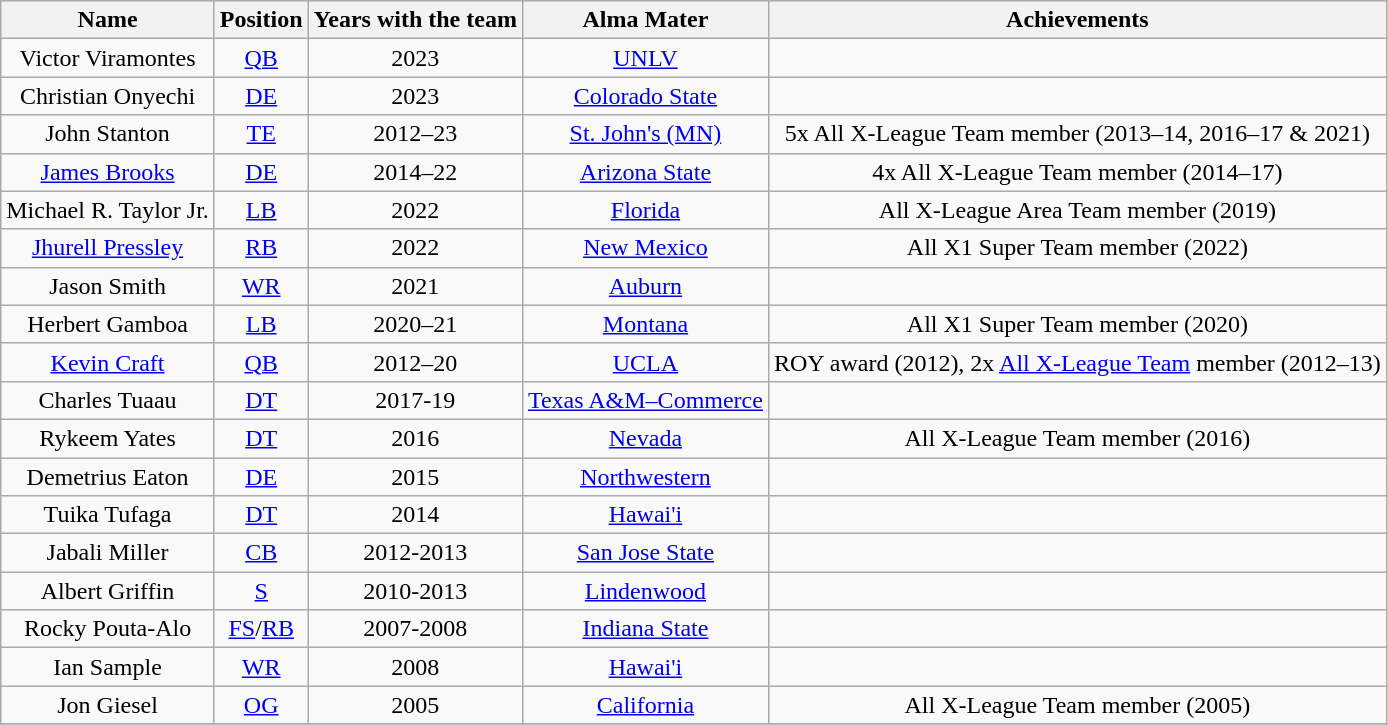<table class="wikitable" style="text-align:center">
<tr>
<th>Name</th>
<th>Position</th>
<th>Years with the team</th>
<th>Alma Mater</th>
<th>Achievements</th>
</tr>
<tr>
<td>Victor Viramontes</td>
<td><a href='#'>QB</a></td>
<td>2023</td>
<td><a href='#'>UNLV</a></td>
<td></td>
</tr>
<tr>
<td>Christian Onyechi</td>
<td><a href='#'>DE</a></td>
<td>2023</td>
<td><a href='#'>Colorado State</a></td>
<td></td>
</tr>
<tr>
<td>John Stanton</td>
<td><a href='#'>TE</a></td>
<td>2012–23</td>
<td><a href='#'>St. John's (MN)</a></td>
<td>5x All X-League Team member (2013–14, 2016–17 & 2021)</td>
</tr>
<tr>
<td><a href='#'>James Brooks</a></td>
<td><a href='#'>DE</a></td>
<td>2014–22</td>
<td><a href='#'>Arizona State</a></td>
<td>4x All X-League Team member (2014–17)</td>
</tr>
<tr>
<td>Michael R. Taylor Jr.</td>
<td><a href='#'>LB</a></td>
<td>2022</td>
<td><a href='#'>Florida</a></td>
<td>All X-League Area Team member (2019)</td>
</tr>
<tr>
<td><a href='#'>Jhurell Pressley</a></td>
<td><a href='#'>RB</a></td>
<td>2022</td>
<td><a href='#'>New Mexico</a></td>
<td>All X1 Super Team member (2022)</td>
</tr>
<tr>
<td>Jason Smith</td>
<td><a href='#'>WR</a></td>
<td>2021</td>
<td><a href='#'>Auburn</a></td>
<td></td>
</tr>
<tr>
<td>Herbert Gamboa</td>
<td><a href='#'>LB</a></td>
<td>2020–21</td>
<td><a href='#'>Montana</a></td>
<td>All X1 Super Team member (2020)</td>
</tr>
<tr>
<td><a href='#'>Kevin Craft</a></td>
<td><a href='#'>QB</a></td>
<td>2012–20</td>
<td><a href='#'>UCLA</a></td>
<td>ROY award (2012), 2x <a href='#'>All X-League Team</a> member (2012–13)</td>
</tr>
<tr>
<td>Charles Tuaau</td>
<td><a href='#'>DT</a></td>
<td>2017-19</td>
<td><a href='#'>Texas A&M–Commerce</a></td>
<td></td>
</tr>
<tr>
<td>Rykeem Yates</td>
<td><a href='#'>DT</a></td>
<td>2016</td>
<td><a href='#'>Nevada</a></td>
<td>All X-League Team member (2016)</td>
</tr>
<tr>
<td>Demetrius Eaton</td>
<td><a href='#'>DE</a></td>
<td>2015</td>
<td><a href='#'>Northwestern</a></td>
<td></td>
</tr>
<tr>
<td>Tuika Tufaga</td>
<td><a href='#'>DT</a></td>
<td>2014</td>
<td><a href='#'>Hawai'i</a></td>
<td></td>
</tr>
<tr>
<td>Jabali Miller</td>
<td><a href='#'>CB</a></td>
<td>2012-2013</td>
<td><a href='#'>San Jose State</a></td>
<td></td>
</tr>
<tr>
<td>Albert Griffin</td>
<td><a href='#'>S</a></td>
<td>2010-2013</td>
<td><a href='#'>Lindenwood</a></td>
<td></td>
</tr>
<tr>
<td>Rocky Pouta-Alo</td>
<td><a href='#'>FS</a>/<a href='#'>RB</a></td>
<td>2007-2008</td>
<td><a href='#'>Indiana State</a></td>
<td></td>
</tr>
<tr>
<td>Ian Sample</td>
<td><a href='#'>WR</a></td>
<td>2008</td>
<td><a href='#'>Hawai'i</a></td>
<td></td>
</tr>
<tr>
<td>Jon Giesel</td>
<td><a href='#'>OG</a></td>
<td>2005</td>
<td><a href='#'>California</a></td>
<td>All X-League Team member (2005)</td>
</tr>
<tr>
</tr>
</table>
